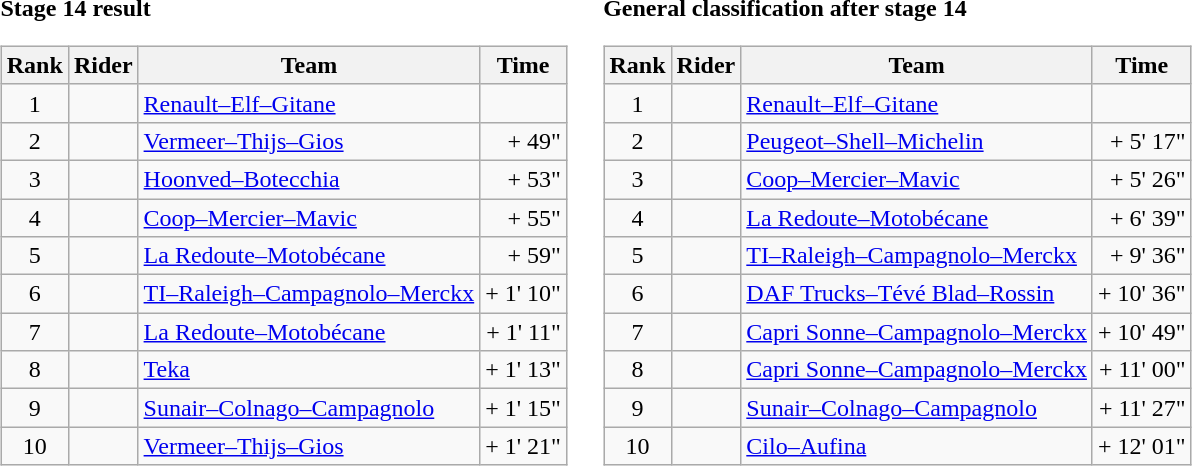<table>
<tr>
<td><strong>Stage 14 result</strong><br><table class="wikitable">
<tr>
<th scope="col">Rank</th>
<th scope="col">Rider</th>
<th scope="col">Team</th>
<th scope="col">Time</th>
</tr>
<tr>
<td style="text-align:center;">1</td>
<td> </td>
<td><a href='#'>Renault–Elf–Gitane</a></td>
<td style="text-align:right;"></td>
</tr>
<tr>
<td style="text-align:center;">2</td>
<td></td>
<td><a href='#'>Vermeer–Thijs–Gios</a></td>
<td style="text-align:right;">+ 49"</td>
</tr>
<tr>
<td style="text-align:center;">3</td>
<td></td>
<td><a href='#'>Hoonved–Botecchia</a></td>
<td style="text-align:right;">+ 53"</td>
</tr>
<tr>
<td style="text-align:center;">4</td>
<td></td>
<td><a href='#'>Coop–Mercier–Mavic</a></td>
<td style="text-align:right;">+ 55"</td>
</tr>
<tr>
<td style="text-align:center;">5</td>
<td></td>
<td><a href='#'>La Redoute–Motobécane</a></td>
<td style="text-align:right;">+ 59"</td>
</tr>
<tr>
<td style="text-align:center;">6</td>
<td></td>
<td><a href='#'>TI–Raleigh–Campagnolo–Merckx</a></td>
<td style="text-align:right;">+ 1' 10"</td>
</tr>
<tr>
<td style="text-align:center;">7</td>
<td></td>
<td><a href='#'>La Redoute–Motobécane</a></td>
<td style="text-align:right;">+ 1' 11"</td>
</tr>
<tr>
<td style="text-align:center;">8</td>
<td></td>
<td><a href='#'>Teka</a></td>
<td style="text-align:right;">+ 1' 13"</td>
</tr>
<tr>
<td style="text-align:center;">9</td>
<td></td>
<td><a href='#'>Sunair–Colnago–Campagnolo</a></td>
<td style="text-align:right;">+ 1' 15"</td>
</tr>
<tr>
<td style="text-align:center;">10</td>
<td></td>
<td><a href='#'>Vermeer–Thijs–Gios</a></td>
<td style="text-align:right;">+ 1' 21"</td>
</tr>
</table>
</td>
<td></td>
<td><strong>General classification after stage 14</strong><br><table class="wikitable">
<tr>
<th scope="col">Rank</th>
<th scope="col">Rider</th>
<th scope="col">Team</th>
<th scope="col">Time</th>
</tr>
<tr>
<td style="text-align:center;">1</td>
<td> </td>
<td><a href='#'>Renault–Elf–Gitane</a></td>
<td style="text-align:right;"></td>
</tr>
<tr>
<td style="text-align:center;">2</td>
<td></td>
<td><a href='#'>Peugeot–Shell–Michelin</a></td>
<td style="text-align:right;">+ 5' 17"</td>
</tr>
<tr>
<td style="text-align:center;">3</td>
<td></td>
<td><a href='#'>Coop–Mercier–Mavic</a></td>
<td style="text-align:right;">+ 5' 26"</td>
</tr>
<tr>
<td style="text-align:center;">4</td>
<td></td>
<td><a href='#'>La Redoute–Motobécane</a></td>
<td style="text-align:right;">+ 6' 39"</td>
</tr>
<tr>
<td style="text-align:center;">5</td>
<td></td>
<td><a href='#'>TI–Raleigh–Campagnolo–Merckx</a></td>
<td style="text-align:right;">+ 9' 36"</td>
</tr>
<tr>
<td style="text-align:center;">6</td>
<td></td>
<td><a href='#'>DAF Trucks–Tévé Blad–Rossin</a></td>
<td style="text-align:right;">+ 10' 36"</td>
</tr>
<tr>
<td style="text-align:center;">7</td>
<td></td>
<td><a href='#'>Capri Sonne–Campagnolo–Merckx</a></td>
<td style="text-align:right;">+ 10' 49"</td>
</tr>
<tr>
<td style="text-align:center;">8</td>
<td></td>
<td><a href='#'>Capri Sonne–Campagnolo–Merckx</a></td>
<td style="text-align:right;">+ 11' 00"</td>
</tr>
<tr>
<td style="text-align:center;">9</td>
<td></td>
<td><a href='#'>Sunair–Colnago–Campagnolo</a></td>
<td style="text-align:right;">+ 11' 27"</td>
</tr>
<tr>
<td style="text-align:center;">10</td>
<td></td>
<td><a href='#'>Cilo–Aufina</a></td>
<td style="text-align:right;">+ 12' 01"</td>
</tr>
</table>
</td>
</tr>
</table>
